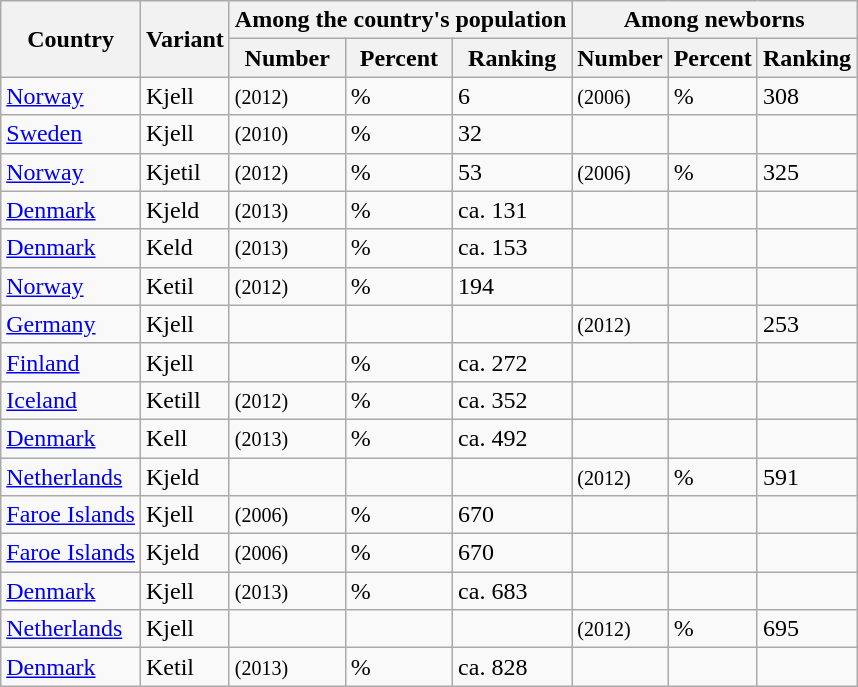<table class="wikitable">
<tr>
<th rowspan="2">Country</th>
<th rowspan="2">Variant</th>
<th colspan="3">Among the country's population</th>
<th colspan="4">Among newborns</th>
</tr>
<tr>
<th>Number</th>
<th>Percent</th>
<th>Ranking</th>
<th>Number</th>
<th>Percent</th>
<th>Ranking</th>
</tr>
<tr>
<td><a href='#'>Norway</a></td>
<td>Kjell</td>
<td> <small>(2012)</small></td>
<td>%</td>
<td>6</td>
<td> <small>(2006)</small></td>
<td>%</td>
<td>308</td>
</tr>
<tr>
<td><a href='#'>Sweden</a></td>
<td>Kjell</td>
<td> <small>(2010)</small></td>
<td>%</td>
<td>32</td>
<td></td>
<td></td>
<td></td>
</tr>
<tr>
<td><a href='#'>Norway</a></td>
<td>Kjetil</td>
<td> <small>(2012)</small></td>
<td>%</td>
<td>53</td>
<td> <small>(2006)</small></td>
<td>%</td>
<td>325</td>
</tr>
<tr>
<td><a href='#'>Denmark</a></td>
<td>Kjeld</td>
<td> <small>(2013)</small></td>
<td>%</td>
<td>ca. 131</td>
<td></td>
<td></td>
<td></td>
</tr>
<tr>
<td><a href='#'>Denmark</a></td>
<td>Keld</td>
<td> <small>(2013)</small></td>
<td>%</td>
<td>ca. 153</td>
<td></td>
<td></td>
<td></td>
</tr>
<tr>
<td><a href='#'>Norway</a></td>
<td>Ketil</td>
<td> <small>(2012)</small></td>
<td>%</td>
<td>194</td>
<td></td>
<td></td>
<td></td>
</tr>
<tr>
<td><a href='#'>Germany</a></td>
<td>Kjell</td>
<td></td>
<td></td>
<td></td>
<td><small>(2012)</small></td>
<td></td>
<td>253</td>
</tr>
<tr>
<td><a href='#'>Finland</a></td>
<td>Kjell</td>
<td></td>
<td>%</td>
<td>ca. 272</td>
<td></td>
<td></td>
<td></td>
</tr>
<tr>
<td><a href='#'>Iceland</a></td>
<td>Ketill</td>
<td> <small>(2012)</small></td>
<td>%</td>
<td>ca. 352</td>
<td></td>
<td></td>
<td></td>
</tr>
<tr>
<td><a href='#'>Denmark</a></td>
<td>Kell</td>
<td> <small>(2013)</small></td>
<td>%</td>
<td>ca. 492</td>
<td></td>
<td></td>
<td></td>
</tr>
<tr>
<td><a href='#'>Netherlands</a></td>
<td>Kjeld</td>
<td></td>
<td></td>
<td></td>
<td> <small>(2012)</small></td>
<td>%</td>
<td>591</td>
</tr>
<tr>
<td><a href='#'>Faroe Islands</a></td>
<td>Kjell</td>
<td> <small>(2006)</small></td>
<td>%</td>
<td>670</td>
<td></td>
<td></td>
<td></td>
</tr>
<tr>
<td><a href='#'>Faroe Islands</a></td>
<td>Kjeld</td>
<td> <small>(2006)</small></td>
<td>%</td>
<td>670</td>
<td></td>
<td></td>
<td></td>
</tr>
<tr>
<td><a href='#'>Denmark</a></td>
<td>Kjell</td>
<td> <small>(2013)</small></td>
<td>%</td>
<td>ca. 683</td>
<td></td>
<td></td>
<td></td>
</tr>
<tr>
<td><a href='#'>Netherlands</a></td>
<td>Kjell</td>
<td></td>
<td></td>
<td></td>
<td> <small>(2012)</small></td>
<td>%</td>
<td>695</td>
</tr>
<tr>
<td><a href='#'>Denmark</a></td>
<td>Ketil</td>
<td> <small>(2013)</small></td>
<td>%</td>
<td>ca. 828</td>
<td></td>
<td></td>
<td></td>
</tr>
</table>
